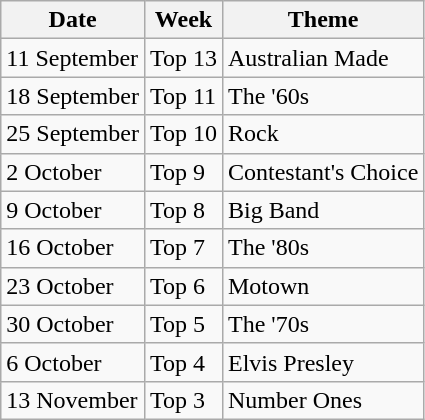<table class="wikitable">
<tr>
<th>Date</th>
<th>Week</th>
<th>Theme</th>
</tr>
<tr>
<td>11 September</td>
<td>Top 13</td>
<td>Australian Made</td>
</tr>
<tr>
<td>18 September</td>
<td>Top 11</td>
<td>The '60s</td>
</tr>
<tr>
<td>25 September</td>
<td>Top 10</td>
<td>Rock</td>
</tr>
<tr>
<td>2 October</td>
<td>Top 9</td>
<td>Contestant's Choice</td>
</tr>
<tr>
<td>9 October</td>
<td>Top 8</td>
<td>Big Band</td>
</tr>
<tr>
<td>16 October</td>
<td>Top 7</td>
<td>The '80s</td>
</tr>
<tr>
<td>23 October</td>
<td>Top 6</td>
<td>Motown</td>
</tr>
<tr>
<td>30 October</td>
<td>Top 5</td>
<td>The '70s</td>
</tr>
<tr>
<td>6 October</td>
<td>Top 4</td>
<td>Elvis Presley</td>
</tr>
<tr>
<td>13 November</td>
<td>Top 3</td>
<td>Number Ones</td>
</tr>
</table>
